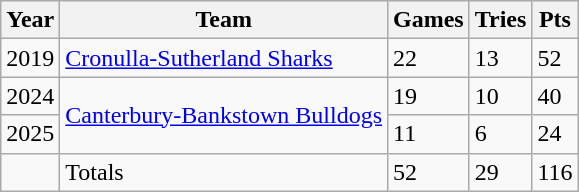<table class="wikitable">
<tr>
<th>Year</th>
<th>Team</th>
<th>Games</th>
<th>Tries</th>
<th>Pts</th>
</tr>
<tr>
<td>2019</td>
<td> <a href='#'>Cronulla-Sutherland Sharks</a></td>
<td>22</td>
<td>13</td>
<td>52</td>
</tr>
<tr>
<td>2024</td>
<td rowspan="2"> <a href='#'>Canterbury-Bankstown Bulldogs</a></td>
<td>19</td>
<td>10</td>
<td>40</td>
</tr>
<tr>
<td>2025</td>
<td>11</td>
<td>6</td>
<td>24</td>
</tr>
<tr>
<td></td>
<td>Totals</td>
<td>52</td>
<td>29</td>
<td>116</td>
</tr>
</table>
